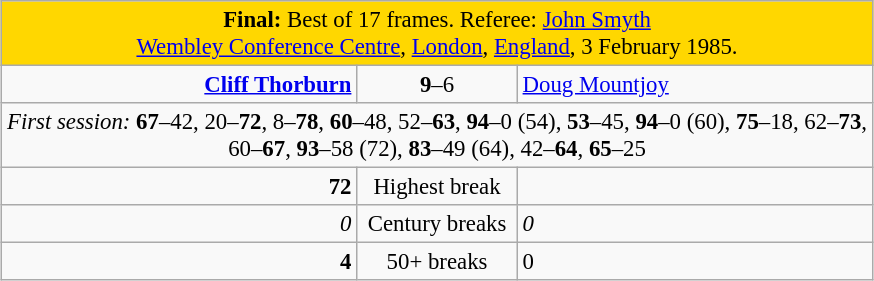<table class="wikitable" style="font-size: 95%; margin: 1em auto 1em auto;">
<tr>
<td colspan="3" align="center" bgcolor="#ffd700"><strong>Final:</strong> Best of 17 frames. Referee: <a href='#'>John Smyth</a><br><a href='#'>Wembley Conference Centre</a>, <a href='#'>London</a>, <a href='#'>England</a>, 3 February 1985.</td>
</tr>
<tr>
<td width="230" align="right"><strong><a href='#'>Cliff Thorburn</a></strong><br></td>
<td width="100" align="center"><strong>9</strong>–6</td>
<td width="230"><a href='#'>Doug Mountjoy</a><br></td>
</tr>
<tr>
<td colspan="3" align="center" style="font-size: 100%"><em>First session:</em> <strong>67</strong>–42, 20–<strong>72</strong>, 8–<strong>78</strong>, <strong>60</strong>–48, 52–<strong>63</strong>, <strong>94</strong>–0 (54), <strong>53</strong>–45, <strong>94</strong>–0 (60), <strong>75</strong>–18, 62–<strong>73</strong>, 60–<strong>67</strong>, <strong>93</strong>–58 (72), <strong>83</strong>–49 (64), 42–<strong>64</strong>, <strong>65</strong>–25</td>
</tr>
<tr>
<td align="right"><strong>72</strong></td>
<td align="center">Highest break</td>
<td></td>
</tr>
<tr>
<td align="right"><em>0</em></td>
<td align="center">Century breaks</td>
<td><em>0</em></td>
</tr>
<tr>
<td align="right"><strong>4</strong></td>
<td align="center">50+ breaks</td>
<td>0</td>
</tr>
</table>
